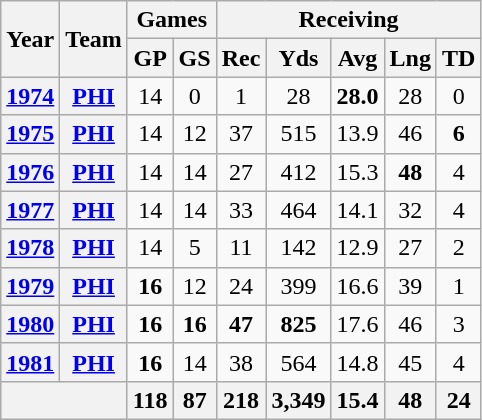<table class="wikitable" style="text-align:center">
<tr>
<th rowspan="2">Year</th>
<th rowspan="2">Team</th>
<th colspan="2">Games</th>
<th colspan="5">Receiving</th>
</tr>
<tr>
<th>GP</th>
<th>GS</th>
<th>Rec</th>
<th>Yds</th>
<th>Avg</th>
<th>Lng</th>
<th>TD</th>
</tr>
<tr>
<th><a href='#'>1974</a></th>
<th><a href='#'>PHI</a></th>
<td>14</td>
<td>0</td>
<td>1</td>
<td>28</td>
<td><strong>28.0</strong></td>
<td>28</td>
<td>0</td>
</tr>
<tr>
<th><a href='#'>1975</a></th>
<th><a href='#'>PHI</a></th>
<td>14</td>
<td>12</td>
<td>37</td>
<td>515</td>
<td>13.9</td>
<td>46</td>
<td><strong>6</strong></td>
</tr>
<tr>
<th><a href='#'>1976</a></th>
<th><a href='#'>PHI</a></th>
<td>14</td>
<td>14</td>
<td>27</td>
<td>412</td>
<td>15.3</td>
<td><strong>48</strong></td>
<td>4</td>
</tr>
<tr>
<th><a href='#'>1977</a></th>
<th><a href='#'>PHI</a></th>
<td>14</td>
<td>14</td>
<td>33</td>
<td>464</td>
<td>14.1</td>
<td>32</td>
<td>4</td>
</tr>
<tr>
<th><a href='#'>1978</a></th>
<th><a href='#'>PHI</a></th>
<td>14</td>
<td>5</td>
<td>11</td>
<td>142</td>
<td>12.9</td>
<td>27</td>
<td>2</td>
</tr>
<tr>
<th><a href='#'>1979</a></th>
<th><a href='#'>PHI</a></th>
<td><strong>16</strong></td>
<td>12</td>
<td>24</td>
<td>399</td>
<td>16.6</td>
<td>39</td>
<td>1</td>
</tr>
<tr>
<th><a href='#'>1980</a></th>
<th><a href='#'>PHI</a></th>
<td><strong>16</strong></td>
<td><strong>16</strong></td>
<td><strong>47</strong></td>
<td><strong>825</strong></td>
<td>17.6</td>
<td>46</td>
<td>3</td>
</tr>
<tr>
<th><a href='#'>1981</a></th>
<th><a href='#'>PHI</a></th>
<td><strong>16</strong></td>
<td>14</td>
<td>38</td>
<td>564</td>
<td>14.8</td>
<td>45</td>
<td>4</td>
</tr>
<tr>
<th colspan="2"></th>
<th>118</th>
<th>87</th>
<th>218</th>
<th>3,349</th>
<th>15.4</th>
<th>48</th>
<th>24</th>
</tr>
</table>
